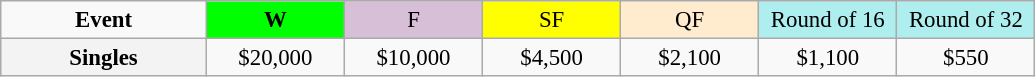<table class=wikitable style=font-size:95%;text-align:center>
<tr>
<td style="width:130px"><strong>Event</strong></td>
<td style="width:85px; background:lime"><strong>W</strong></td>
<td style="width:85px; background:thistle">F</td>
<td style="width:85px; background:#ffff00">SF</td>
<td style="width:85px; background:#ffebcd">QF</td>
<td style="width:85px; background:#afeeee">Round of 16</td>
<td style="width:85px; background:#afeeee">Round of 32</td>
</tr>
<tr>
<th style=background:#f3f3f3>Singles </th>
<td>$20,000</td>
<td>$10,000</td>
<td>$4,500</td>
<td>$2,100</td>
<td>$1,100</td>
<td>$550</td>
</tr>
</table>
